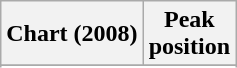<table class="wikitable sortable plainrowheaders" style="text-align:center;">
<tr>
<th scope="col">Chart (2008)</th>
<th scope="col">Peak<br>position</th>
</tr>
<tr>
</tr>
<tr>
</tr>
<tr>
</tr>
<tr>
</tr>
<tr>
</tr>
</table>
